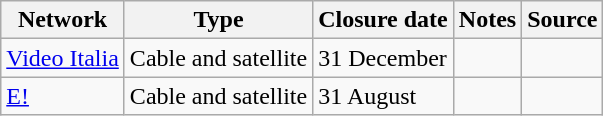<table class="wikitable sortable">
<tr>
<th>Network</th>
<th>Type</th>
<th>Closure date</th>
<th>Notes</th>
<th>Source</th>
</tr>
<tr>
<td><a href='#'>Video Italia</a></td>
<td>Cable and satellite</td>
<td>31 December</td>
<td></td>
<td></td>
</tr>
<tr>
<td><a href='#'>E!</a></td>
<td>Cable and satellite</td>
<td>31 August</td>
<td></td>
<td></td>
</tr>
</table>
